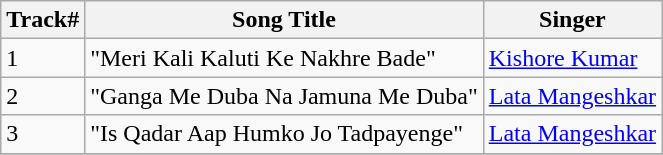<table class="wikitable">
<tr>
<th>Track#</th>
<th>Song Title</th>
<th>Singer</th>
</tr>
<tr>
<td>1</td>
<td>"Meri Kali Kaluti Ke Nakhre Bade"</td>
<td><a href='#'>Kishore Kumar</a></td>
</tr>
<tr>
<td>2</td>
<td>"Ganga Me Duba Na Jamuna Me Duba"</td>
<td><a href='#'>Lata Mangeshkar</a></td>
</tr>
<tr>
<td>3</td>
<td>"Is Qadar Aap Humko Jo Tadpayenge"</td>
<td><a href='#'>Lata Mangeshkar</a></td>
</tr>
<tr>
</tr>
</table>
